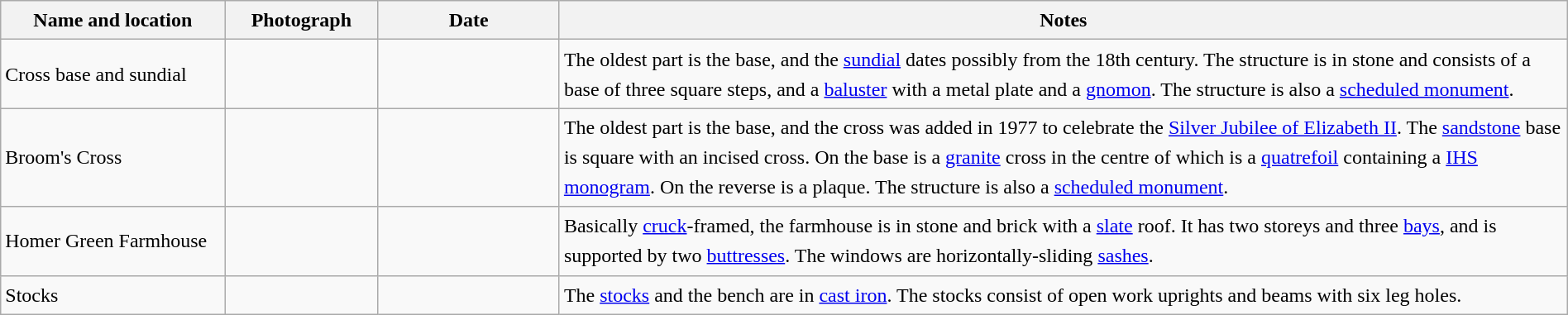<table class="wikitable sortable plainrowheaders" style="width:100%;border:0px;text-align:left;line-height:150%;">
<tr>
<th scope="col"  style="width:150px">Name and location</th>
<th scope="col"  style="width:100px" class="unsortable">Photograph</th>
<th scope="col"  style="width:120px">Date</th>
<th scope="col"  style="width:700px" class="unsortable">Notes</th>
</tr>
<tr>
<td>Cross base and sundial<br><small></small></td>
<td></td>
<td align="center"></td>
<td>The oldest part is the base, and the <a href='#'>sundial</a> dates possibly from the 18th century.  The structure is in stone and consists of a base of three square steps, and a <a href='#'>baluster</a> with a metal plate and a <a href='#'>gnomon</a>.  The structure is also a <a href='#'>scheduled monument</a>.</td>
</tr>
<tr>
<td>Broom's Cross<br><small></small></td>
<td></td>
<td align="center"></td>
<td>The oldest part is the base, and the cross was added in 1977 to celebrate the <a href='#'>Silver Jubilee of Elizabeth II</a>.  The <a href='#'>sandstone</a> base is square with an incised cross.  On the base is a <a href='#'>granite</a> cross in the centre of which is a <a href='#'>quatrefoil</a> containing a <a href='#'>IHS monogram</a>.  On the reverse is a plaque.  The structure is also a <a href='#'>scheduled monument</a>.</td>
</tr>
<tr>
<td>Homer Green Farmhouse<br><small></small></td>
<td></td>
<td align="center"></td>
<td>Basically <a href='#'>cruck</a>-framed, the farmhouse is in stone and brick with a <a href='#'>slate</a> roof.  It has two storeys and three <a href='#'>bays</a>, and is supported by two <a href='#'>buttresses</a>.  The windows are horizontally-sliding <a href='#'>sashes</a>.</td>
</tr>
<tr>
<td>Stocks<br><small></small></td>
<td></td>
<td align="center"></td>
<td>The <a href='#'>stocks</a> and the bench are in <a href='#'>cast iron</a>.   The stocks consist of open work uprights and beams with six leg holes.</td>
</tr>
<tr>
</tr>
</table>
